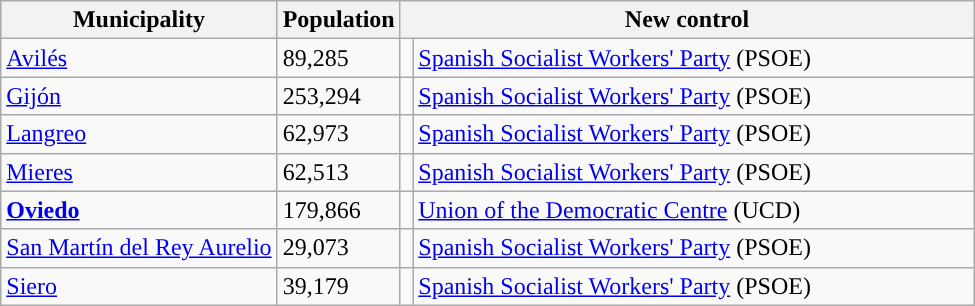<table class="wikitable sortable">
<tr>
<th>Municipality</th>
<th>Population</th>
<th colspan="2" style="width:375px;">New control</th>
</tr>
<tr>
<td><a href='#'>Avilés</a></td>
<td>89,285</td>
<td width="1" style="color:inherit;background:"></td>
<td><a href='#'>Spanish Socialist Workers' Party</a> (PSOE)</td>
</tr>
<tr>
<td><a href='#'>Gijón</a></td>
<td>253,294</td>
<td style="color:inherit;background:"></td>
<td><a href='#'>Spanish Socialist Workers' Party</a> (PSOE)</td>
</tr>
<tr>
<td><a href='#'>Langreo</a></td>
<td>62,973</td>
<td style="color:inherit;background:"></td>
<td><a href='#'>Spanish Socialist Workers' Party</a> (PSOE)</td>
</tr>
<tr>
<td><a href='#'>Mieres</a></td>
<td>62,513</td>
<td style="color:inherit;background:"></td>
<td><a href='#'>Spanish Socialist Workers' Party</a> (PSOE)</td>
</tr>
<tr>
<td><strong><a href='#'>Oviedo</a></strong></td>
<td>179,866</td>
<td style="color:inherit;background:"></td>
<td><a href='#'>Union of the Democratic Centre</a> (UCD)</td>
</tr>
<tr>
<td><a href='#'>San Martín del Rey Aurelio</a></td>
<td>29,073</td>
<td style="color:inherit;background:"></td>
<td><a href='#'>Spanish Socialist Workers' Party</a> (PSOE)</td>
</tr>
<tr>
<td><a href='#'>Siero</a></td>
<td>39,179</td>
<td style="color:inherit;background:"></td>
<td><a href='#'>Spanish Socialist Workers' Party</a> (PSOE)</td>
</tr>
</table>
